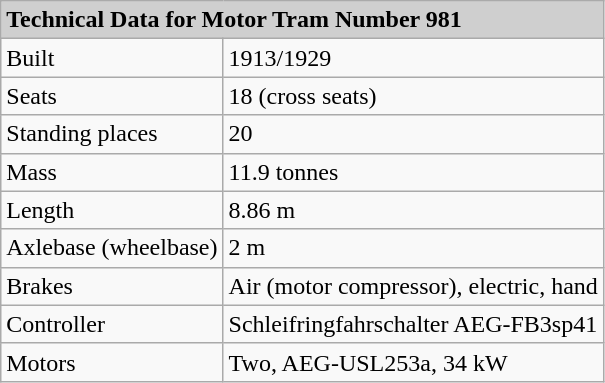<table class="wikitable">
<tr>
<td colspan="3" align="left" bgcolor="#CFCFCF"><strong>Technical Data for Motor Tram Number 981</strong></td>
</tr>
<tr ---->
<td>Built</td>
<td>1913/1929</td>
</tr>
<tr ---->
<td>Seats</td>
<td>18 (cross seats)</td>
</tr>
<tr ---->
<td>Standing places</td>
<td>20</td>
</tr>
<tr ---->
<td>Mass</td>
<td>11.9 tonnes</td>
</tr>
<tr ---->
<td>Length</td>
<td>8.86 m</td>
</tr>
<tr ---->
<td>Axlebase (wheelbase)</td>
<td>2 m</td>
</tr>
<tr ---->
<td>Brakes</td>
<td>Air (motor compressor), electric, hand</td>
</tr>
<tr ---->
<td>Controller</td>
<td>Schleifringfahrschalter AEG-FB3sp41</td>
</tr>
<tr ---->
<td>Motors</td>
<td>Two, AEG-USL253a, 34 kW</td>
</tr>
</table>
